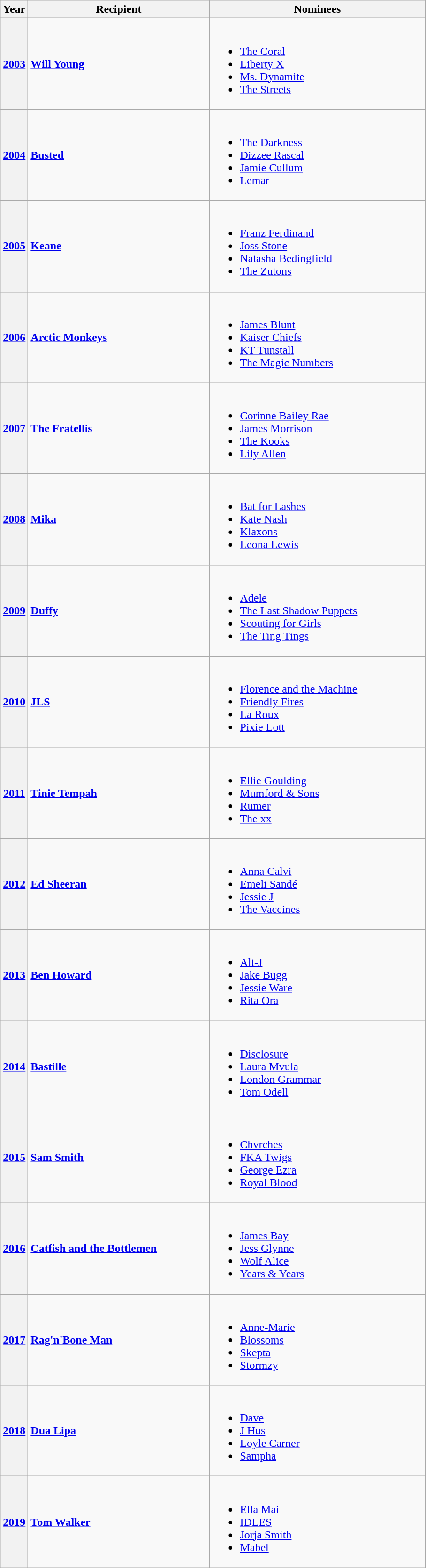<table class="wikitable sortable">
<tr>
<th>Year</th>
<th width=250px>Recipient</th>
<th width=300px class=unsortable>Nominees</th>
</tr>
<tr>
<th><a href='#'>2003</a></th>
<td><strong><a href='#'>Will Young</a></strong></td>
<td><br><ul><li><a href='#'>The Coral</a></li><li><a href='#'>Liberty X</a></li><li><a href='#'>Ms. Dynamite</a></li><li><a href='#'>The Streets</a></li></ul></td>
</tr>
<tr>
<th><a href='#'>2004</a></th>
<td><strong><a href='#'>Busted</a></strong></td>
<td><br><ul><li><a href='#'>The Darkness</a></li><li><a href='#'>Dizzee Rascal</a></li><li><a href='#'>Jamie Cullum</a></li><li><a href='#'>Lemar</a></li></ul></td>
</tr>
<tr>
<th><a href='#'>2005</a></th>
<td><strong><a href='#'>Keane</a></strong></td>
<td><br><ul><li><a href='#'>Franz Ferdinand</a></li><li><a href='#'>Joss Stone</a></li><li><a href='#'>Natasha Bedingfield</a></li><li><a href='#'>The Zutons</a></li></ul></td>
</tr>
<tr>
<th><a href='#'>2006</a></th>
<td><strong><a href='#'>Arctic Monkeys</a></strong></td>
<td><br><ul><li><a href='#'>James Blunt</a></li><li><a href='#'>Kaiser Chiefs</a></li><li><a href='#'>KT Tunstall</a></li><li><a href='#'>The Magic Numbers</a></li></ul></td>
</tr>
<tr>
<th><a href='#'>2007</a></th>
<td><strong><a href='#'>The Fratellis</a></strong></td>
<td><br><ul><li><a href='#'>Corinne Bailey Rae</a></li><li><a href='#'>James Morrison</a></li><li><a href='#'>The Kooks</a></li><li><a href='#'>Lily Allen</a></li></ul></td>
</tr>
<tr>
<th><a href='#'>2008</a></th>
<td><strong><a href='#'>Mika</a></strong></td>
<td><br><ul><li><a href='#'>Bat for Lashes</a></li><li><a href='#'>Kate Nash</a></li><li><a href='#'>Klaxons</a></li><li><a href='#'>Leona Lewis</a></li></ul></td>
</tr>
<tr>
<th><a href='#'>2009</a></th>
<td><strong><a href='#'>Duffy</a></strong></td>
<td><br><ul><li><a href='#'>Adele</a></li><li><a href='#'>The Last Shadow Puppets</a></li><li><a href='#'>Scouting for Girls</a></li><li><a href='#'>The Ting Tings</a></li></ul></td>
</tr>
<tr>
<th><a href='#'>2010</a></th>
<td><strong><a href='#'>JLS</a></strong></td>
<td><br><ul><li><a href='#'>Florence and the Machine</a></li><li><a href='#'>Friendly Fires</a></li><li><a href='#'>La Roux</a></li><li><a href='#'>Pixie Lott</a></li></ul></td>
</tr>
<tr>
<th><a href='#'>2011</a></th>
<td><strong><a href='#'>Tinie Tempah</a></strong></td>
<td><br><ul><li><a href='#'>Ellie Goulding</a></li><li><a href='#'>Mumford & Sons</a></li><li><a href='#'>Rumer</a></li><li><a href='#'>The xx</a></li></ul></td>
</tr>
<tr>
<th><a href='#'>2012</a></th>
<td><strong><a href='#'>Ed Sheeran</a></strong></td>
<td><br><ul><li><a href='#'>Anna Calvi</a></li><li><a href='#'>Emeli Sandé</a></li><li><a href='#'>Jessie J</a></li><li><a href='#'>The Vaccines</a></li></ul></td>
</tr>
<tr>
<th><a href='#'>2013</a></th>
<td><strong><a href='#'>Ben Howard</a></strong></td>
<td><br><ul><li><a href='#'>Alt-J</a></li><li><a href='#'>Jake Bugg</a></li><li><a href='#'>Jessie Ware</a></li><li><a href='#'>Rita Ora</a></li></ul></td>
</tr>
<tr>
<th><a href='#'>2014</a></th>
<td><strong><a href='#'>Bastille</a></strong></td>
<td><br><ul><li><a href='#'>Disclosure</a></li><li><a href='#'>Laura Mvula</a></li><li><a href='#'>London Grammar</a></li><li><a href='#'>Tom Odell</a></li></ul></td>
</tr>
<tr>
<th><a href='#'>2015</a></th>
<td><strong><a href='#'>Sam Smith</a></strong></td>
<td><br><ul><li><a href='#'>Chvrches</a></li><li><a href='#'>FKA Twigs</a></li><li><a href='#'>George Ezra</a></li><li><a href='#'>Royal Blood</a></li></ul></td>
</tr>
<tr>
<th><a href='#'>2016</a></th>
<td><strong><a href='#'>Catfish and the Bottlemen</a></strong></td>
<td><br><ul><li><a href='#'>James Bay</a></li><li><a href='#'>Jess Glynne</a></li><li><a href='#'>Wolf Alice</a></li><li><a href='#'>Years & Years</a></li></ul></td>
</tr>
<tr>
<th><a href='#'>2017</a></th>
<td><strong><a href='#'>Rag'n'Bone Man</a></strong></td>
<td><br><ul><li><a href='#'>Anne-Marie</a></li><li><a href='#'>Blossoms</a></li><li><a href='#'>Skepta</a></li><li><a href='#'>Stormzy</a></li></ul></td>
</tr>
<tr>
<th><a href='#'>2018</a></th>
<td><strong><a href='#'>Dua Lipa</a></strong></td>
<td><br><ul><li><a href='#'>Dave</a></li><li><a href='#'>J Hus</a></li><li><a href='#'>Loyle Carner</a></li><li><a href='#'>Sampha</a></li></ul></td>
</tr>
<tr>
<th><a href='#'>2019</a></th>
<td><strong><a href='#'>Tom Walker</a></strong></td>
<td><br><ul><li><a href='#'>Ella Mai</a></li><li><a href='#'>IDLES</a></li><li><a href='#'>Jorja Smith</a></li><li><a href='#'>Mabel</a></li></ul></td>
</tr>
</table>
